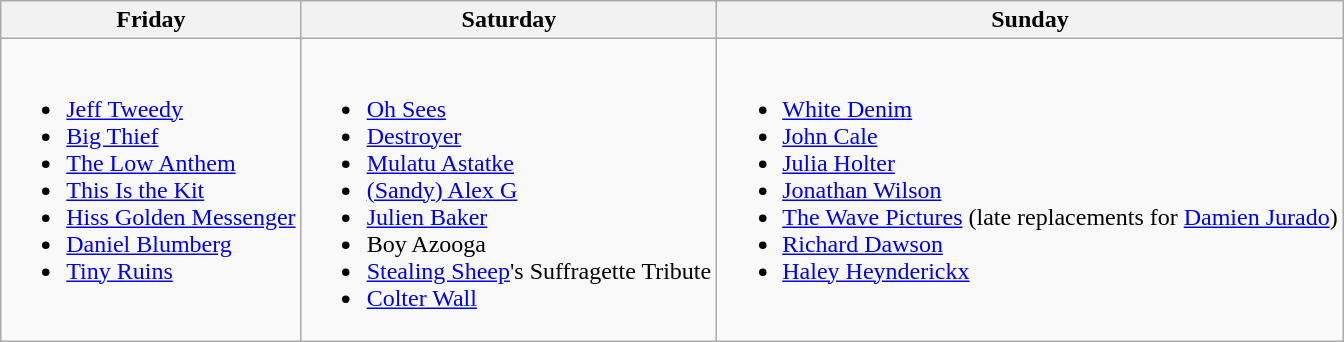<table class="wikitable">
<tr>
<th>Friday</th>
<th>Saturday</th>
<th>Sunday</th>
</tr>
<tr valign="top">
<td><br><ul><li><a href='#'>Jeff Tweedy</a></li><li><a href='#'>Big Thief</a></li><li><a href='#'>The Low Anthem</a></li><li><a href='#'>This Is the Kit</a></li><li><a href='#'>Hiss Golden Messenger</a></li><li><a href='#'>Daniel Blumberg</a></li><li><a href='#'>Tiny Ruins</a></li></ul></td>
<td><br><ul><li><a href='#'>Oh Sees</a></li><li><a href='#'>Destroyer</a></li><li><a href='#'>Mulatu Astatke</a></li><li><a href='#'>(Sandy) Alex G</a></li><li><a href='#'>Julien Baker</a></li><li>Boy Azooga</li><li><a href='#'>Stealing Sheep</a>'s Suffragette Tribute</li><li><a href='#'>Colter Wall</a></li></ul></td>
<td><br><ul><li><a href='#'>White Denim</a></li><li><a href='#'>John Cale</a></li><li><a href='#'>Julia Holter</a></li><li><a href='#'>Jonathan Wilson</a></li><li><a href='#'>The Wave Pictures</a> (late replacements for <a href='#'>Damien Jurado</a>)</li><li><a href='#'>Richard Dawson</a></li><li><a href='#'>Haley Heynderickx</a></li></ul></td>
</tr>
</table>
